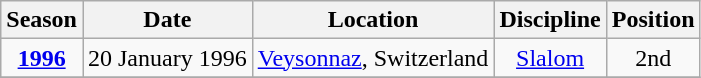<table class="wikitable" style="text-align:center; font-size:100%;">
<tr>
<th>Season</th>
<th>Date</th>
<th>Location</th>
<th>Discipline</th>
<th>Position</th>
</tr>
<tr>
<td align=center><strong><a href='#'>1996</a></strong></td>
<td align="right">20 January 1996</td>
<td align="left"> <a href='#'>Veysonnaz</a>, Switzerland</td>
<td><a href='#'>Slalom</a></td>
<td>2nd</td>
</tr>
<tr>
</tr>
</table>
